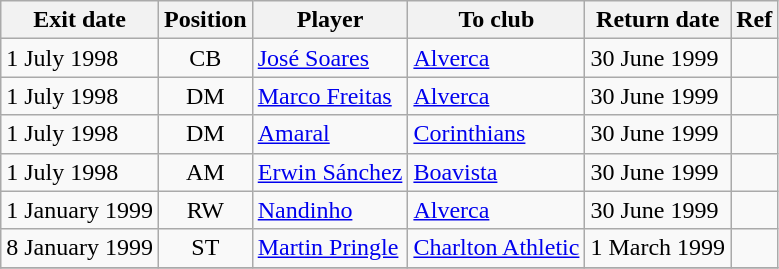<table class="wikitable sortable">
<tr>
<th><strong>Exit date</strong></th>
<th><strong>Position</strong></th>
<th><strong>Player</strong></th>
<th><strong>To club</strong></th>
<th><strong>Return date</strong></th>
<th><strong>Ref</strong></th>
</tr>
<tr>
<td>1 July 1998</td>
<td style="text-align:center;">CB</td>
<td style="text-align:left;"><a href='#'>José Soares</a></td>
<td style="text-align:left;"><a href='#'>Alverca</a></td>
<td>30 June 1999</td>
<td></td>
</tr>
<tr>
<td>1 July 1998</td>
<td style="text-align:center;">DM</td>
<td style="text-align:left;"><a href='#'>Marco Freitas</a></td>
<td style="text-align:left;"><a href='#'>Alverca</a></td>
<td>30 June 1999</td>
<td></td>
</tr>
<tr>
<td>1 July 1998</td>
<td style="text-align:center;">DM</td>
<td style="text-align:left;"><a href='#'>Amaral</a></td>
<td style="text-align:left;"><a href='#'>Corinthians</a></td>
<td>30 June 1999</td>
<td></td>
</tr>
<tr>
<td>1 July 1998</td>
<td style="text-align:center;">AM</td>
<td style="text-align:left;"><a href='#'>Erwin Sánchez</a></td>
<td style="text-align:left;"><a href='#'>Boavista</a></td>
<td>30 June 1999</td>
<td></td>
</tr>
<tr>
<td>1 January 1999</td>
<td style="text-align:center;">RW</td>
<td style="text-align:left;"><a href='#'>Nandinho</a></td>
<td style="text-align:left;"><a href='#'>Alverca</a></td>
<td>30 June 1999</td>
<td></td>
</tr>
<tr>
<td>8 January 1999</td>
<td style="text-align:center;">ST</td>
<td style="text-align:left;"><a href='#'>Martin Pringle</a></td>
<td style="text-align:left;"><a href='#'>Charlton Athletic</a></td>
<td>1 March 1999</td>
<td></td>
</tr>
<tr>
</tr>
</table>
